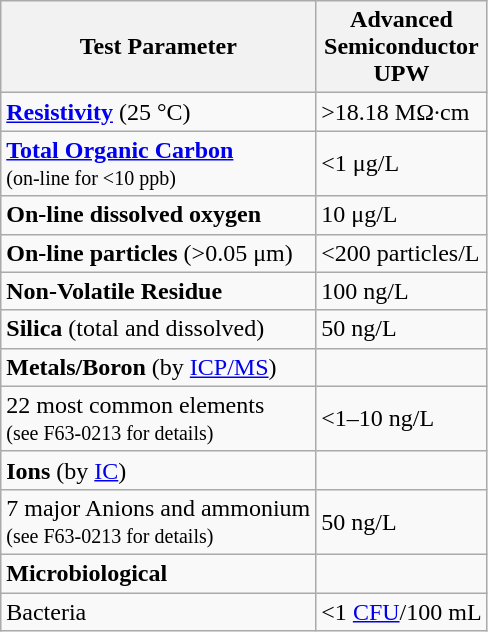<table class="wikitable sortable">
<tr>
<th>Test Parameter</th>
<th>Advanced<br>Semiconductor<br>UPW</th>
</tr>
<tr>
<td><strong><a href='#'>Resistivity</a></strong> (25 °C)</td>
<td>>18.18 MΩ·cm</td>
</tr>
<tr>
<td><strong><a href='#'>Total Organic Carbon</a></strong><br><small>(on-line for <10 ppb)</small></td>
<td><1 μg/L</td>
</tr>
<tr>
<td><strong>On-line dissolved oxygen</strong></td>
<td>10 μg/L</td>
</tr>
<tr>
<td><strong>On-line particles</strong> (>0.05 μm)</td>
<td><200 particles/L</td>
</tr>
<tr>
<td><strong>Non-Volatile Residue</strong></td>
<td>100 ng/L</td>
</tr>
<tr>
<td><strong>Silica</strong> (total and dissolved)</td>
<td>50 ng/L</td>
</tr>
<tr>
<td><strong>Metals/Boron</strong> (by <a href='#'>ICP/MS</a>)</td>
<td></td>
</tr>
<tr>
<td>22 most common elements<br><small>(see F63-0213 for details)</small></td>
<td><1–10 ng/L</td>
</tr>
<tr>
<td><strong>Ions</strong> (by <a href='#'>IC</a>)</td>
<td></td>
</tr>
<tr>
<td>7 major Anions and ammonium<br><small>(see F63-0213 for details)</small></td>
<td>50 ng/L</td>
</tr>
<tr>
<td><strong>Microbiological</strong></td>
<td></td>
</tr>
<tr>
<td>Bacteria</td>
<td><1 <a href='#'>CFU</a>/100 mL</td>
</tr>
</table>
